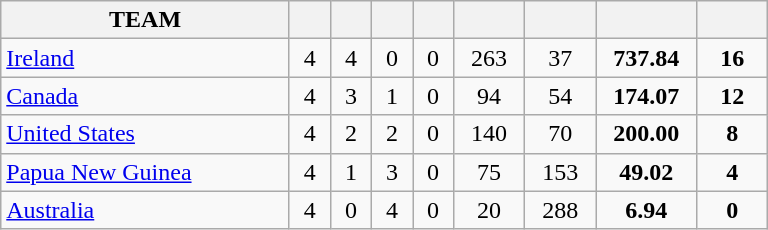<table class="wikitable" style="text-align: center;">
<tr>
<th width=185>TEAM</th>
<th width=20></th>
<th width=20></th>
<th width=20></th>
<th width=20></th>
<th width=40></th>
<th width=40></th>
<th width=60></th>
<th width=40></th>
</tr>
<tr>
<td align="left"> <a href='#'>Ireland</a></td>
<td>4</td>
<td>4</td>
<td>0</td>
<td>0</td>
<td>263</td>
<td>37</td>
<td><strong>737.84</strong></td>
<td><strong>16</strong></td>
</tr>
<tr>
<td align="left"> <a href='#'>Canada</a></td>
<td>4</td>
<td>3</td>
<td>1</td>
<td>0</td>
<td>94</td>
<td>54</td>
<td><strong>174.07</strong></td>
<td><strong>12</strong></td>
</tr>
<tr>
<td align="left"> <a href='#'>United States</a></td>
<td>4</td>
<td>2</td>
<td>2</td>
<td>0</td>
<td>140</td>
<td>70</td>
<td><strong>200.00</strong></td>
<td><strong>8</strong></td>
</tr>
<tr>
<td align="left"> <a href='#'>Papua New Guinea</a></td>
<td>4</td>
<td>1</td>
<td>3</td>
<td>0</td>
<td>75</td>
<td>153</td>
<td><strong>49.02</strong></td>
<td><strong>4</strong></td>
</tr>
<tr>
<td align="left"> <a href='#'>Australia</a></td>
<td>4</td>
<td>0</td>
<td>4</td>
<td>0</td>
<td>20</td>
<td>288</td>
<td><strong>6.94</strong></td>
<td><strong>0</strong></td>
</tr>
</table>
